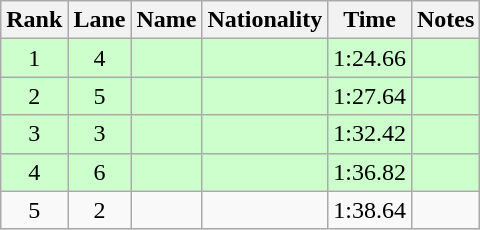<table class="wikitable sortable" style="text-align:center">
<tr>
<th>Rank</th>
<th>Lane</th>
<th>Name</th>
<th>Nationality</th>
<th>Time</th>
<th>Notes</th>
</tr>
<tr bgcolor=ccffcc>
<td>1</td>
<td>4</td>
<td align=left></td>
<td align=left></td>
<td>1:24.66</td>
<td><strong></strong> <strong></strong></td>
</tr>
<tr bgcolor=ccffcc>
<td>2</td>
<td>5</td>
<td align=left></td>
<td align=left></td>
<td>1:27.64</td>
<td><strong></strong></td>
</tr>
<tr bgcolor=ccffcc>
<td>3</td>
<td>3</td>
<td align=left></td>
<td align=left></td>
<td>1:32.42</td>
<td><strong></strong></td>
</tr>
<tr bgcolor=ccffcc>
<td>4</td>
<td>6</td>
<td align=left></td>
<td align=left></td>
<td>1:36.82</td>
<td><strong></strong></td>
</tr>
<tr>
<td>5</td>
<td>2</td>
<td align=left></td>
<td align=left></td>
<td>1:38.64</td>
<td></td>
</tr>
</table>
